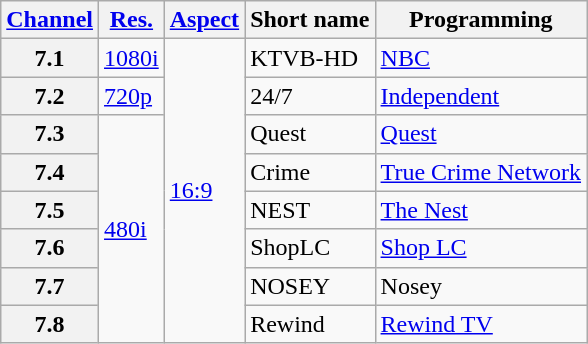<table class="wikitable">
<tr>
<th scope = "col"><a href='#'>Channel</a></th>
<th scope = "col"><a href='#'>Res.</a></th>
<th scope = "col"><a href='#'>Aspect</a></th>
<th scope = "col">Short name</th>
<th scope = "col">Programming</th>
</tr>
<tr>
<th scope = "row">7.1</th>
<td><a href='#'>1080i</a></td>
<td rowspan=8><a href='#'>16:9</a></td>
<td>KTVB-HD</td>
<td><a href='#'>NBC</a></td>
</tr>
<tr>
<th scope = "row">7.2</th>
<td><a href='#'>720p</a></td>
<td>24/7</td>
<td><a href='#'>Independent</a></td>
</tr>
<tr>
<th scope = "row">7.3</th>
<td rowspan="6"><a href='#'>480i</a></td>
<td>Quest</td>
<td><a href='#'>Quest</a></td>
</tr>
<tr>
<th scope = "row">7.4</th>
<td>Crime</td>
<td><a href='#'>True Crime Network</a></td>
</tr>
<tr>
<th scope = "row">7.5</th>
<td>NEST</td>
<td><a href='#'>The Nest</a></td>
</tr>
<tr>
<th scope = "row">7.6</th>
<td>ShopLC</td>
<td><a href='#'>Shop LC</a></td>
</tr>
<tr>
<th scope = "row">7.7</th>
<td>NOSEY</td>
<td>Nosey</td>
</tr>
<tr>
<th scope = "row">7.8</th>
<td>Rewind</td>
<td><a href='#'>Rewind TV</a></td>
</tr>
</table>
